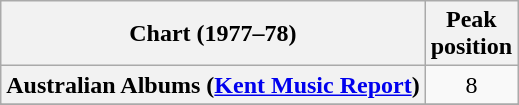<table class="wikitable sortable plainrowheaders" style="text-align:center">
<tr>
<th scope="col">Chart (1977–78)</th>
<th scope="col">Peak<br>position</th>
</tr>
<tr>
<th scope="row">Australian Albums (<a href='#'>Kent Music Report</a>)</th>
<td>8</td>
</tr>
<tr>
</tr>
<tr>
</tr>
<tr>
</tr>
<tr>
</tr>
<tr>
</tr>
<tr>
</tr>
<tr>
</tr>
</table>
